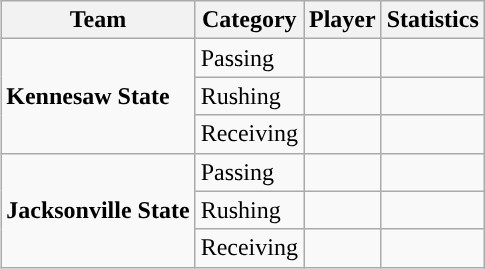<table class="wikitable" style="float: right;">
<tr>
<th>Team</th>
<th>Category</th>
<th>Player</th>
<th>Statistics</th>
</tr>
<tr>
<td rowspan=3><strong>Kennesaw State</strong></td>
<td>Passing</td>
<td></td>
<td></td>
</tr>
<tr>
<td>Rushing</td>
<td></td>
<td></td>
</tr>
<tr>
<td>Receiving</td>
<td></td>
<td></td>
</tr>
<tr>
<td rowspan=3><strong>Jacksonville State</strong></td>
<td>Passing</td>
<td></td>
<td></td>
</tr>
<tr>
<td>Rushing</td>
<td></td>
<td></td>
</tr>
<tr>
<td>Receiving</td>
<td></td>
<td></td>
</tr>
</table>
